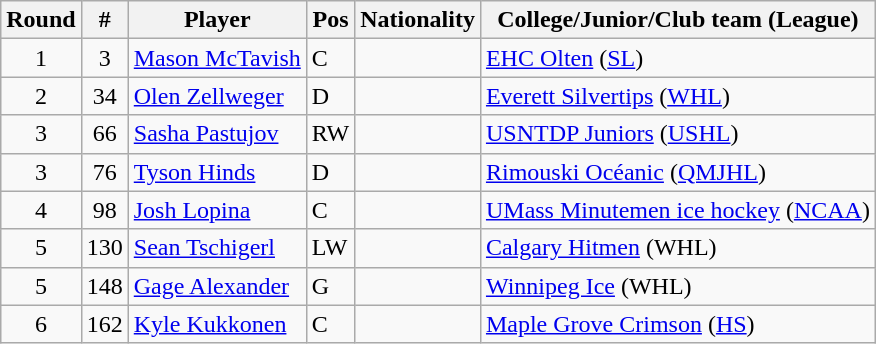<table class="wikitable">
<tr>
<th>Round</th>
<th>#</th>
<th>Player</th>
<th>Pos</th>
<th>Nationality</th>
<th>College/Junior/Club team (League)</th>
</tr>
<tr>
<td style="text-align:center;">1</td>
<td style="text-align:center;">3</td>
<td><a href='#'>Mason McTavish</a></td>
<td>C</td>
<td></td>
<td><a href='#'>EHC Olten</a> (<a href='#'>SL</a>)</td>
</tr>
<tr>
<td style="text-align:center;">2</td>
<td style="text-align:center;">34</td>
<td><a href='#'>Olen Zellweger</a></td>
<td>D</td>
<td></td>
<td><a href='#'>Everett Silvertips</a> (<a href='#'>WHL</a>)</td>
</tr>
<tr>
<td style="text-align:center;">3</td>
<td style="text-align:center;">66</td>
<td><a href='#'>Sasha Pastujov</a></td>
<td>RW</td>
<td></td>
<td><a href='#'>USNTDP Juniors</a> (<a href='#'>USHL</a>)</td>
</tr>
<tr>
<td style="text-align:center;">3</td>
<td style="text-align:center;">76</td>
<td><a href='#'>Tyson Hinds</a></td>
<td>D</td>
<td></td>
<td><a href='#'>Rimouski Océanic</a> (<a href='#'>QMJHL</a>)</td>
</tr>
<tr>
<td style="text-align:center;">4</td>
<td style="text-align:center;">98</td>
<td><a href='#'>Josh Lopina</a></td>
<td>C</td>
<td></td>
<td><a href='#'>UMass Minutemen ice hockey</a> (<a href='#'>NCAA</a>)</td>
</tr>
<tr>
<td style="text-align:center;">5</td>
<td style="text-align:center;">130</td>
<td><a href='#'>Sean Tschigerl</a></td>
<td>LW</td>
<td></td>
<td><a href='#'>Calgary Hitmen</a> (WHL)</td>
</tr>
<tr>
<td style="text-align:center;">5</td>
<td style="text-align:center;">148</td>
<td><a href='#'>Gage Alexander</a></td>
<td>G</td>
<td></td>
<td><a href='#'>Winnipeg Ice</a> (WHL)</td>
</tr>
<tr>
<td style="text-align:center;">6</td>
<td style="text-align:center;">162</td>
<td><a href='#'>Kyle Kukkonen</a></td>
<td>C</td>
<td></td>
<td><a href='#'>Maple Grove Crimson</a> (<a href='#'>HS</a>)</td>
</tr>
</table>
